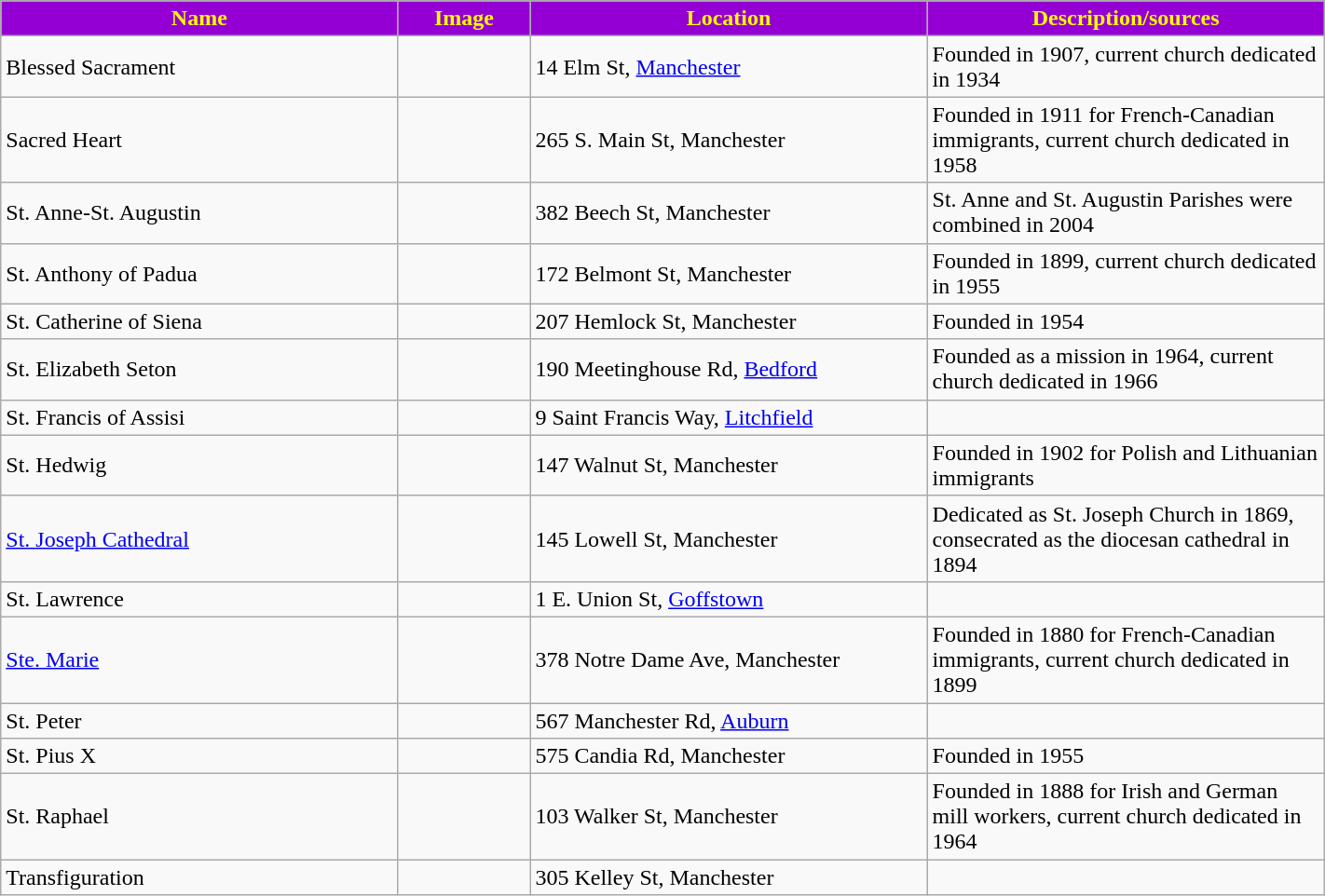<table class="wikitable sortable" style="width:75%">
<tr>
<th style="background:darkviolet; color:yellow;" width="30%"><strong>Name</strong></th>
<th style="background:darkviolet; color:yellow;" width="10%"><strong>Image</strong></th>
<th style="background:darkviolet; color:yellow;" width="30%"><strong>Location</strong></th>
<th style="background:darkviolet; color:yellow;" width="30%"><strong>Description/sources</strong></th>
</tr>
<tr>
<td>Blessed Sacrament</td>
<td></td>
<td>14 Elm St, <a href='#'>Manchester</a></td>
<td>Founded in 1907, current church dedicated in 1934</td>
</tr>
<tr>
<td>Sacred Heart</td>
<td></td>
<td>265 S. Main St, Manchester</td>
<td>Founded in 1911 for French-Canadian immigrants, current church dedicated in 1958</td>
</tr>
<tr>
<td>St. Anne-St. Augustin</td>
<td></td>
<td>382 Beech St, Manchester</td>
<td>St. Anne and St. Augustin Parishes were combined in 2004</td>
</tr>
<tr>
<td>St. Anthony of Padua</td>
<td></td>
<td>172 Belmont St, Manchester</td>
<td>Founded in 1899, current church dedicated in 1955</td>
</tr>
<tr>
<td>St. Catherine of Siena</td>
<td></td>
<td>207 Hemlock St, Manchester</td>
<td>Founded in 1954</td>
</tr>
<tr>
<td>St. Elizabeth Seton</td>
<td></td>
<td>190 Meetinghouse Rd, <a href='#'>Bedford</a></td>
<td>Founded as a mission in 1964, current church dedicated in 1966</td>
</tr>
<tr>
<td>St. Francis of Assisi</td>
<td></td>
<td>9 Saint Francis Way, <a href='#'>Litchfield</a></td>
<td></td>
</tr>
<tr>
<td>St. Hedwig</td>
<td></td>
<td>147 Walnut St, Manchester</td>
<td>Founded in 1902 for Polish and Lithuanian immigrants</td>
</tr>
<tr>
<td><a href='#'>St. Joseph Cathedral</a></td>
<td></td>
<td>145 Lowell St, Manchester</td>
<td>Dedicated as St. Joseph Church in 1869, consecrated as the diocesan cathedral in 1894</td>
</tr>
<tr>
<td>St. Lawrence</td>
<td></td>
<td>1 E. Union St, <a href='#'>Goffstown</a></td>
<td></td>
</tr>
<tr>
<td><a href='#'>Ste. Marie</a></td>
<td></td>
<td>378 Notre Dame Ave, Manchester</td>
<td>Founded in 1880 for French-Canadian immigrants, current church dedicated in 1899</td>
</tr>
<tr>
<td>St. Peter</td>
<td></td>
<td>567 Manchester Rd, <a href='#'>Auburn</a></td>
<td></td>
</tr>
<tr>
<td>St. Pius X</td>
<td></td>
<td>575 Candia Rd, Manchester</td>
<td>Founded in 1955</td>
</tr>
<tr>
<td>St. Raphael</td>
<td></td>
<td>103 Walker St, Manchester</td>
<td>Founded in 1888 for Irish and German mill workers, current church dedicated in 1964</td>
</tr>
<tr>
<td>Transfiguration</td>
<td></td>
<td>305 Kelley St, Manchester</td>
<td></td>
</tr>
</table>
